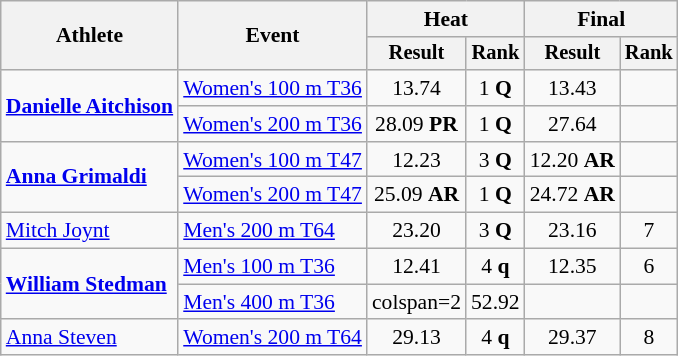<table class="wikitable" style="font-size:90%">
<tr>
<th rowspan="2">Athlete</th>
<th rowspan="2">Event</th>
<th colspan="2">Heat</th>
<th colspan="2">Final</th>
</tr>
<tr style="font-size:95%">
<th>Result</th>
<th>Rank</th>
<th>Result</th>
<th>Rank</th>
</tr>
<tr align=center>
<td rowspan=2 align=left><strong><a href='#'>Danielle Aitchison</a></strong></td>
<td><a href='#'>Women's 100 m T36</a></td>
<td>13.74</td>
<td>1 <strong>Q</strong></td>
<td>13.43</td>
<td></td>
</tr>
<tr align=center>
<td align=left><a href='#'>Women's 200 m T36</a></td>
<td>28.09 <strong>PR</strong></td>
<td>1 <strong>Q</strong></td>
<td>27.64</td>
<td></td>
</tr>
<tr align=center>
<td rowspan=2 align=left><strong><a href='#'>Anna Grimaldi</a></strong></td>
<td align=left><a href='#'>Women's 100 m T47</a></td>
<td>12.23</td>
<td>3 <strong>Q</strong></td>
<td>12.20 <strong>AR</strong></td>
<td></td>
</tr>
<tr align=center>
<td align=left><a href='#'>Women's 200 m T47</a></td>
<td>25.09 <strong>AR</strong></td>
<td>1 <strong>Q</strong></td>
<td>24.72 <strong>AR</strong></td>
<td></td>
</tr>
<tr align=center>
<td align=left><a href='#'>Mitch Joynt</a></td>
<td align=left><a href='#'>Men's 200 m T64</a></td>
<td>23.20</td>
<td>3 <strong>Q</strong></td>
<td>23.16</td>
<td>7</td>
</tr>
<tr align=center>
<td rowspan= 2 align=left><strong><a href='#'>William Stedman</a></strong></td>
<td align=left><a href='#'>Men's 100 m T36</a></td>
<td>12.41</td>
<td>4 <strong>q</strong></td>
<td>12.35</td>
<td>6</td>
</tr>
<tr align=center>
<td align=left><a href='#'>Men's 400 m T36</a></td>
<td>colspan=2 </td>
<td>52.92</td>
<td></td>
</tr>
<tr align=center>
<td align=left><a href='#'>Anna Steven</a></td>
<td align=left><a href='#'>Women's 200 m T64</a></td>
<td>29.13</td>
<td>4 <strong>q</strong></td>
<td>29.37</td>
<td>8</td>
</tr>
</table>
